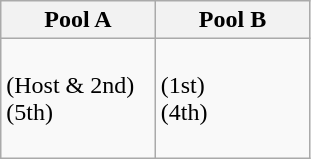<table class="wikitable">
<tr>
<th width=45%>Pool A</th>
<th width=45%>Pool B</th>
</tr>
<tr>
<td><br> (Host & 2nd)<br>
 (5th)<br>
<br>
</td>
<td><br> (1st)<br>
 (4th)<br>
<br>
</td>
</tr>
</table>
